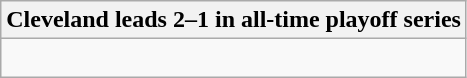<table class="wikitable collapsible collapsed">
<tr>
<th>Cleveland leads 2–1 in all-time playoff series</th>
</tr>
<tr>
<td><br>

</td>
</tr>
</table>
